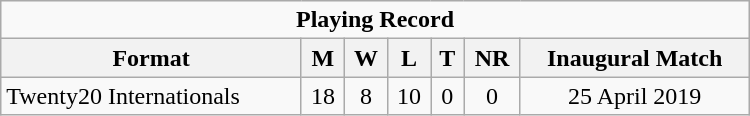<table class="wikitable" style="text-align: center; width: 500px;">
<tr>
<td colspan=7 align="center"><strong>Playing Record</strong></td>
</tr>
<tr>
<th>Format</th>
<th>M</th>
<th>W</th>
<th>L</th>
<th>T</th>
<th>NR</th>
<th>Inaugural Match</th>
</tr>
<tr>
<td align="left">Twenty20 Internationals</td>
<td>18</td>
<td>8</td>
<td>10</td>
<td>0</td>
<td>0</td>
<td>25 April 2019</td>
</tr>
</table>
